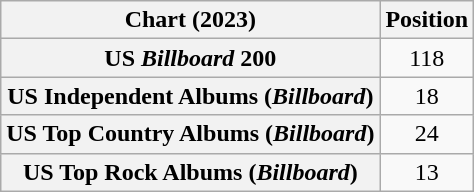<table class="wikitable sortable plainrowheaders" style="text-align:center">
<tr>
<th scope="col">Chart (2023)</th>
<th scope="col">Position</th>
</tr>
<tr>
<th scope="row">US <em>Billboard</em> 200</th>
<td>118</td>
</tr>
<tr>
<th scope="row">US Independent Albums (<em>Billboard</em>)</th>
<td>18</td>
</tr>
<tr>
<th scope="row">US Top Country Albums (<em>Billboard</em>)</th>
<td>24</td>
</tr>
<tr>
<th scope="row">US Top Rock Albums (<em>Billboard</em>)</th>
<td>13</td>
</tr>
</table>
